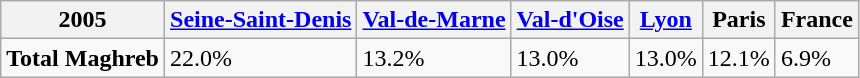<table class="wikitable">
<tr>
<th>2005</th>
<th><a href='#'>Seine-Saint-Denis</a></th>
<th><a href='#'>Val-de-Marne</a></th>
<th><a href='#'>Val-d'Oise</a></th>
<th><a href='#'>Lyon</a></th>
<th>Paris</th>
<th>France</th>
</tr>
<tr>
<td><strong>Total Maghreb</strong></td>
<td>22.0%</td>
<td>13.2%</td>
<td>13.0%</td>
<td>13.0%</td>
<td>12.1%</td>
<td>6.9%</td>
</tr>
</table>
